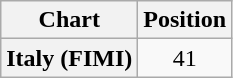<table class="wikitable plainrowheaders" style="text-align:center;">
<tr>
<th>Chart</th>
<th>Position</th>
</tr>
<tr>
<th scope="row">Italy (FIMI)</th>
<td>41</td>
</tr>
</table>
